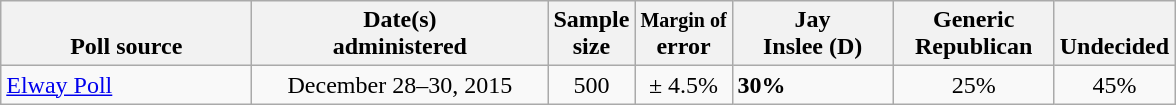<table class="wikitable">
<tr valign= bottom>
<th style="width:160px;">Poll source</th>
<th style="width:190px;">Date(s)<br>administered</th>
<th class=small>Sample<br>size</th>
<th><small>Margin of</small><br>error</th>
<th style="width:100px;">Jay<br>Inslee (D)</th>
<th style="width:100px;">Generic<br>Republican</th>
<th>Undecided</th>
</tr>
<tr>
<td><a href='#'>Elway Poll</a></td>
<td align=center>December 28–30, 2015</td>
<td align=center>500</td>
<td align=center>± 4.5%</td>
<td><strong>30%</strong></td>
<td align=center>25%</td>
<td align=center>45%</td>
</tr>
</table>
